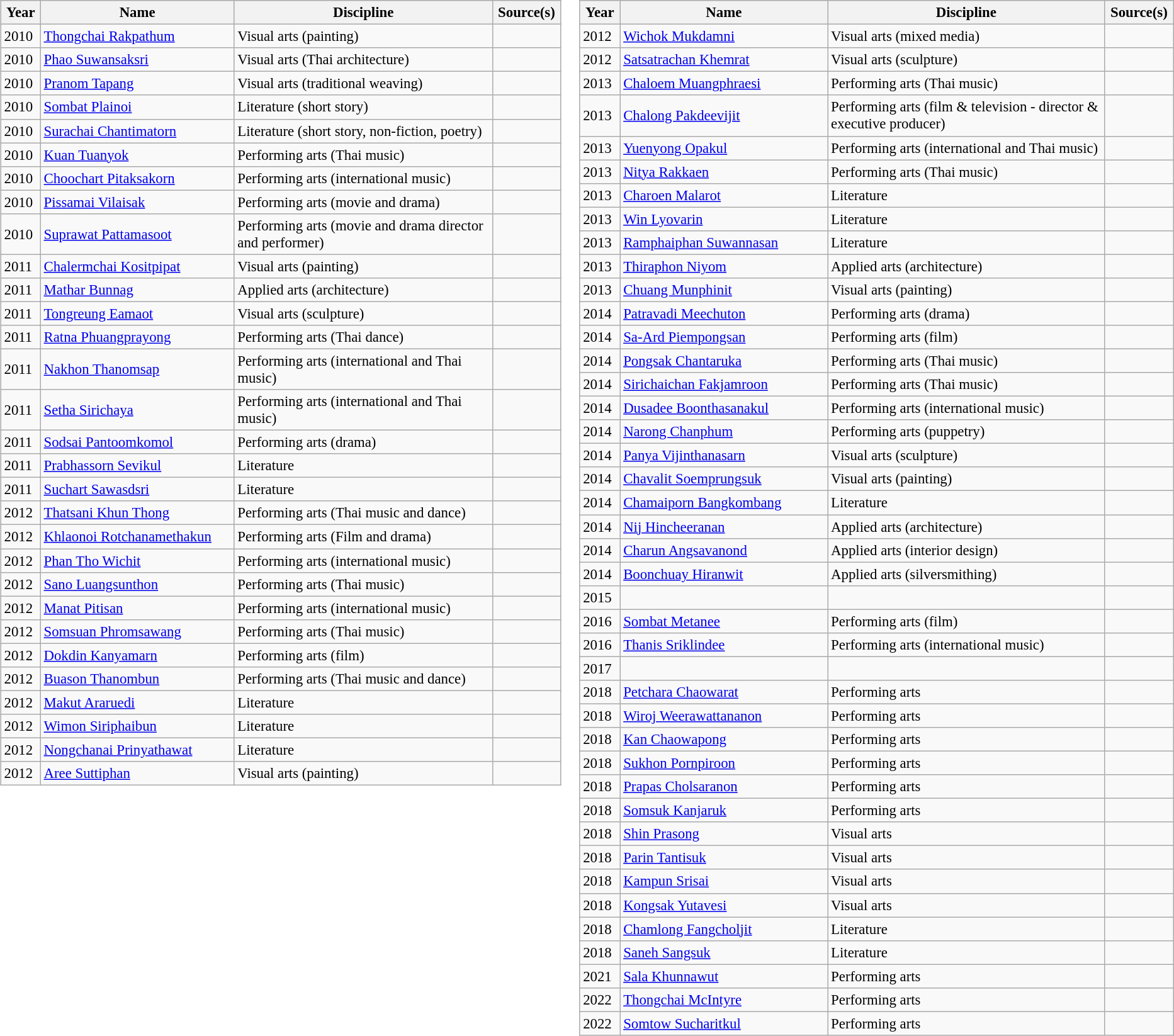<table>
<tr>
<td valign="top"><br><table class="wikitable alternate" style="font-size: 95%">
<tr>
<th width="5%">Year</th>
<th width="30%">Name</th>
<th width="40%">Discipline</th>
<th width="5%">Source(s)</th>
</tr>
<tr>
<td>2010</td>
<td><a href='#'>Thongchai Rakpathum</a></td>
<td>Visual arts (painting)</td>
<td></td>
</tr>
<tr>
<td>2010</td>
<td><a href='#'>Phao Suwansaksri</a></td>
<td>Visual arts (Thai architecture)</td>
<td></td>
</tr>
<tr>
<td>2010</td>
<td><a href='#'>Pranom Tapang</a></td>
<td>Visual arts (traditional weaving)</td>
<td></td>
</tr>
<tr>
<td>2010</td>
<td><a href='#'>Sombat Plainoi</a></td>
<td>Literature (short story)</td>
<td></td>
</tr>
<tr>
<td>2010</td>
<td><a href='#'>Surachai Chantimatorn</a></td>
<td>Literature (short story, non-fiction, poetry)</td>
<td></td>
</tr>
<tr>
<td>2010</td>
<td><a href='#'>Kuan Tuanyok</a></td>
<td>Performing arts (Thai music)</td>
<td></td>
</tr>
<tr>
<td>2010</td>
<td><a href='#'>Choochart Pitaksakorn</a></td>
<td>Performing arts (international music)</td>
<td></td>
</tr>
<tr>
<td>2010</td>
<td><a href='#'>Pissamai Vilaisak</a></td>
<td>Performing arts (movie and drama)</td>
<td></td>
</tr>
<tr>
<td>2010</td>
<td><a href='#'>Suprawat Pattamasoot</a></td>
<td>Performing arts (movie and drama director and performer)</td>
<td></td>
</tr>
<tr>
<td>2011</td>
<td><a href='#'>Chalermchai Kositpipat</a></td>
<td>Visual arts (painting)</td>
<td></td>
</tr>
<tr>
<td>2011</td>
<td><a href='#'>Mathar Bunnag</a></td>
<td>Applied arts (architecture)</td>
<td></td>
</tr>
<tr>
<td>2011</td>
<td><a href='#'>Tongreung Eamaot</a></td>
<td>Visual arts (sculpture)</td>
<td></td>
</tr>
<tr>
<td>2011</td>
<td><a href='#'>Ratna Phuangprayong</a></td>
<td>Performing arts (Thai dance)</td>
<td></td>
</tr>
<tr>
<td>2011</td>
<td><a href='#'>Nakhon Thanomsap</a></td>
<td>Performing arts (international and Thai music)</td>
<td></td>
</tr>
<tr>
<td>2011</td>
<td><a href='#'>Setha Sirichaya</a></td>
<td>Performing arts (international and Thai music)</td>
<td></td>
</tr>
<tr>
<td>2011</td>
<td><a href='#'>Sodsai Pantoomkomol</a></td>
<td>Performing arts (drama)</td>
<td></td>
</tr>
<tr>
<td>2011</td>
<td><a href='#'>Prabhassorn Sevikul</a></td>
<td>Literature</td>
<td></td>
</tr>
<tr>
<td>2011</td>
<td><a href='#'>Suchart Sawasdsri</a></td>
<td>Literature</td>
<td></td>
</tr>
<tr>
<td>2012</td>
<td><a href='#'>Thatsani Khun Thong</a></td>
<td>Performing arts (Thai music and dance)</td>
<td></td>
</tr>
<tr>
<td>2012</td>
<td><a href='#'>Khlaonoi Rotchanamethakun</a></td>
<td>Performing arts (Film and drama)</td>
<td></td>
</tr>
<tr>
<td>2012</td>
<td><a href='#'>Phan Tho Wichit</a></td>
<td>Performing arts (international music)</td>
<td></td>
</tr>
<tr>
<td>2012</td>
<td><a href='#'>Sano Luangsunthon</a></td>
<td>Performing arts (Thai music)</td>
<td></td>
</tr>
<tr>
<td>2012</td>
<td><a href='#'>Manat Pitisan</a></td>
<td>Performing arts (international music)</td>
<td></td>
</tr>
<tr>
<td>2012</td>
<td><a href='#'>Somsuan Phromsawang</a></td>
<td>Performing arts (Thai music)</td>
<td></td>
</tr>
<tr>
<td>2012</td>
<td><a href='#'>Dokdin Kanyamarn</a></td>
<td>Performing arts (film)</td>
<td></td>
</tr>
<tr>
<td>2012</td>
<td><a href='#'>Buason Thanombun</a></td>
<td>Performing arts (Thai music and dance)</td>
<td></td>
</tr>
<tr>
<td>2012</td>
<td><a href='#'>Makut Araruedi</a></td>
<td>Literature</td>
<td></td>
</tr>
<tr>
<td>2012</td>
<td><a href='#'>Wimon Siriphaibun</a></td>
<td>Literature</td>
<td></td>
</tr>
<tr>
<td>2012</td>
<td><a href='#'>Nongchanai Prinyathawat</a></td>
<td>Literature</td>
<td></td>
</tr>
<tr>
<td>2012</td>
<td><a href='#'>Aree Suttiphan</a></td>
<td>Visual arts (painting)</td>
<td></td>
</tr>
</table>
</td>
<td valign="top"><br><table class="wikitable alternate" style="font-size: 95%">
<tr>
<th width="5%">Year</th>
<th width="30%">Name</th>
<th width="40%">Discipline</th>
<th width="5%">Source(s)</th>
</tr>
<tr>
<td>2012</td>
<td><a href='#'>Wichok Mukdamni</a></td>
<td>Visual arts (mixed media)</td>
<td></td>
</tr>
<tr>
<td>2012</td>
<td><a href='#'>Satsatrachan Khemrat</a></td>
<td>Visual arts (sculpture)</td>
<td></td>
</tr>
<tr>
<td>2013</td>
<td><a href='#'>Chaloem Muangphraesi</a></td>
<td>Performing arts (Thai music)</td>
<td></td>
</tr>
<tr>
<td>2013</td>
<td><a href='#'>Chalong Pakdeevijit</a></td>
<td>Performing arts (film & television - director & executive producer)</td>
<td></td>
</tr>
<tr>
<td>2013</td>
<td><a href='#'>Yuenyong Opakul</a></td>
<td>Performing arts (international and Thai music)</td>
<td></td>
</tr>
<tr>
<td>2013</td>
<td><a href='#'>Nitya Rakkaen</a></td>
<td>Performing arts (Thai music)</td>
<td></td>
</tr>
<tr>
<td>2013</td>
<td><a href='#'>Charoen Malarot</a></td>
<td>Literature</td>
<td></td>
</tr>
<tr>
<td>2013</td>
<td><a href='#'>Win Lyovarin</a></td>
<td>Literature</td>
<td></td>
</tr>
<tr>
<td>2013</td>
<td><a href='#'>Ramphaiphan Suwannasan</a></td>
<td>Literature</td>
<td></td>
</tr>
<tr>
<td>2013</td>
<td><a href='#'>Thiraphon Niyom</a></td>
<td>Applied arts (architecture)</td>
<td></td>
</tr>
<tr>
<td>2013</td>
<td><a href='#'>Chuang Munphinit</a></td>
<td>Visual arts (painting)</td>
<td></td>
</tr>
<tr>
<td>2014</td>
<td><a href='#'>Patravadi Meechuton</a></td>
<td>Performing arts (drama)</td>
<td></td>
</tr>
<tr>
<td>2014</td>
<td><a href='#'>Sa-Ard Piempongsan</a></td>
<td>Performing arts (film)</td>
<td></td>
</tr>
<tr>
<td>2014</td>
<td><a href='#'>Pongsak Chantaruka</a></td>
<td>Performing arts (Thai music)</td>
<td></td>
</tr>
<tr>
<td>2014</td>
<td><a href='#'>Sirichaichan Fakjamroon</a></td>
<td>Performing arts (Thai music)</td>
<td></td>
</tr>
<tr>
<td>2014</td>
<td><a href='#'>Dusadee Boonthasanakul</a></td>
<td>Performing arts (international music)</td>
<td></td>
</tr>
<tr>
<td>2014</td>
<td><a href='#'>Narong Chanphum</a></td>
<td>Performing arts (puppetry)</td>
<td></td>
</tr>
<tr>
<td>2014</td>
<td><a href='#'>Panya Vijinthanasarn</a></td>
<td>Visual arts (sculpture)</td>
<td></td>
</tr>
<tr>
<td>2014</td>
<td><a href='#'>Chavalit Soemprungsuk</a></td>
<td>Visual arts (painting)</td>
<td></td>
</tr>
<tr>
<td>2014</td>
<td><a href='#'>Chamaiporn Bangkombang</a></td>
<td>Literature</td>
<td></td>
</tr>
<tr>
<td>2014</td>
<td><a href='#'>Nij Hincheeranan</a></td>
<td>Applied arts (architecture)</td>
<td></td>
</tr>
<tr>
<td>2014</td>
<td><a href='#'>Charun Angsavanond</a></td>
<td>Applied arts (interior design)</td>
<td></td>
</tr>
<tr>
<td>2014</td>
<td><a href='#'>Boonchuay Hiranwit</a></td>
<td>Applied arts (silversmithing)</td>
<td></td>
</tr>
<tr>
<td>2015</td>
<td></td>
<td></td>
<td></td>
</tr>
<tr>
<td>2016</td>
<td><a href='#'>Sombat Metanee</a></td>
<td>Performing arts (film)</td>
<td></td>
</tr>
<tr>
<td>2016</td>
<td><a href='#'>Thanis Sriklindee</a></td>
<td>Performing arts (international music)</td>
<td></td>
</tr>
<tr>
<td>2017</td>
<td></td>
<td></td>
<td></td>
</tr>
<tr>
<td>2018</td>
<td><a href='#'>Petchara Chaowarat</a></td>
<td>Performing arts</td>
<td></td>
</tr>
<tr>
<td>2018</td>
<td><a href='#'>Wiroj Weerawattananon</a></td>
<td>Performing arts</td>
<td></td>
</tr>
<tr>
<td>2018</td>
<td><a href='#'>Kan Chaowapong</a></td>
<td>Performing arts</td>
<td></td>
</tr>
<tr>
<td>2018</td>
<td><a href='#'>Sukhon Pornpiroon</a></td>
<td>Performing arts</td>
<td></td>
</tr>
<tr>
<td>2018</td>
<td><a href='#'>Prapas Cholsaranon</a></td>
<td>Performing arts</td>
<td></td>
</tr>
<tr>
<td>2018</td>
<td><a href='#'>Somsuk Kanjaruk</a></td>
<td>Performing arts</td>
<td></td>
</tr>
<tr>
<td>2018</td>
<td><a href='#'>Shin Prasong</a></td>
<td>Visual arts</td>
<td></td>
</tr>
<tr>
<td>2018</td>
<td><a href='#'>Parin Tantisuk</a></td>
<td>Visual arts</td>
<td></td>
</tr>
<tr>
<td>2018</td>
<td><a href='#'>Kampun Srisai</a></td>
<td>Visual arts</td>
<td></td>
</tr>
<tr>
<td>2018</td>
<td><a href='#'>Kongsak Yutavesi</a></td>
<td>Visual arts</td>
<td></td>
</tr>
<tr>
<td>2018</td>
<td><a href='#'>Chamlong Fangcholjit</a></td>
<td>Literature</td>
<td></td>
</tr>
<tr>
<td>2018</td>
<td><a href='#'>Saneh Sangsuk</a></td>
<td>Literature</td>
<td></td>
</tr>
<tr>
<td>2021</td>
<td><a href='#'>Sala Khunnawut</a></td>
<td>Performing arts</td>
<td></td>
</tr>
<tr>
<td>2022</td>
<td><a href='#'>Thongchai McIntyre</a></td>
<td>Performing arts</td>
<td></td>
</tr>
<tr>
<td>2022</td>
<td><a href='#'>Somtow Sucharitkul</a></td>
<td>Performing arts</td>
<td></td>
</tr>
</table>
</td>
</tr>
</table>
